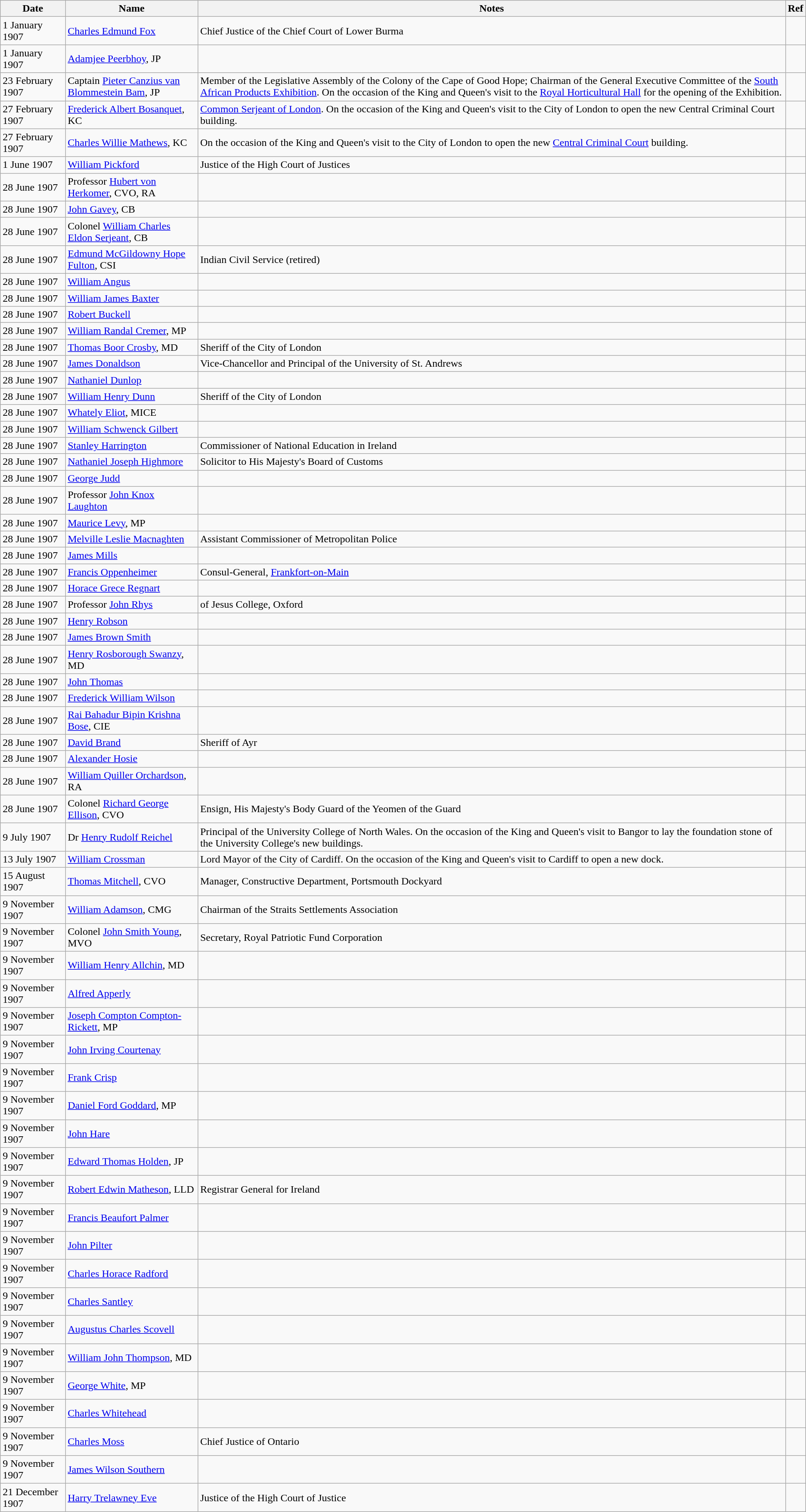<table class="wikitable">
<tr>
<th>Date</th>
<th>Name</th>
<th>Notes</th>
<th>Ref</th>
</tr>
<tr>
<td>1 January 1907</td>
<td><a href='#'>Charles Edmund Fox</a></td>
<td>Chief Justice of the Chief Court of Lower Burma</td>
<td></td>
</tr>
<tr>
<td>1 January 1907</td>
<td><a href='#'>Adamjee Peerbhoy</a>, JP</td>
<td></td>
<td></td>
</tr>
<tr>
<td>23 February 1907</td>
<td>Captain <a href='#'>Pieter Canzius van Blommestein Bam</a>, JP</td>
<td>Member of the Legislative Assembly of the Colony of the Cape of Good Hope; Chairman of the General Executive Committee of the <a href='#'>South African Products Exhibition</a>. On the occasion of the King and Queen's visit to the <a href='#'>Royal Horticultural Hall</a> for the opening of the Exhibition.</td>
<td></td>
</tr>
<tr>
<td>27 February 1907</td>
<td><a href='#'>Frederick Albert Bosanquet</a>, KC</td>
<td><a href='#'>Common Serjeant of London</a>. On the occasion of the King and Queen's visit to the City of London to open the new Central Criminal Court building.</td>
<td></td>
</tr>
<tr>
<td>27 February 1907</td>
<td><a href='#'>Charles Willie Mathews</a>, KC</td>
<td>On the occasion of the King and Queen's visit to the City of London to open the new <a href='#'>Central Criminal Court</a> building.</td>
<td></td>
</tr>
<tr>
<td>1 June 1907</td>
<td><a href='#'>William Pickford</a></td>
<td>Justice of the High Court of Justices</td>
<td></td>
</tr>
<tr>
<td>28 June 1907</td>
<td>Professor <a href='#'>Hubert von Herkomer</a>, CVO, RA</td>
<td></td>
<td></td>
</tr>
<tr>
<td>28 June 1907</td>
<td><a href='#'>John Gavey</a>, CB</td>
<td></td>
<td></td>
</tr>
<tr>
<td>28 June 1907</td>
<td>Colonel <a href='#'>William Charles Eldon Serjeant</a>, CB</td>
<td></td>
<td></td>
</tr>
<tr>
<td>28 June 1907</td>
<td><a href='#'>Edmund McGildowny Hope Fulton</a>, CSI</td>
<td>Indian Civil Service (retired)</td>
<td></td>
</tr>
<tr>
<td>28 June 1907</td>
<td><a href='#'>William Angus</a></td>
<td></td>
<td></td>
</tr>
<tr>
<td>28 June 1907</td>
<td><a href='#'>William James Baxter</a></td>
<td></td>
<td></td>
</tr>
<tr>
<td>28 June 1907</td>
<td><a href='#'>Robert Buckell</a></td>
<td></td>
<td></td>
</tr>
<tr>
<td>28 June 1907</td>
<td><a href='#'>William Randal Cremer</a>, MP</td>
<td></td>
<td></td>
</tr>
<tr>
<td>28 June 1907</td>
<td><a href='#'>Thomas Boor Crosby</a>, MD</td>
<td>Sheriff of the City of London</td>
<td></td>
</tr>
<tr>
<td>28 June 1907</td>
<td><a href='#'>James Donaldson</a></td>
<td>Vice-Chancellor and Principal of the University of St. Andrews</td>
<td></td>
</tr>
<tr>
<td>28 June 1907</td>
<td><a href='#'>Nathaniel Dunlop</a></td>
<td></td>
<td></td>
</tr>
<tr>
<td>28 June 1907</td>
<td><a href='#'>William Henry Dunn</a></td>
<td>Sheriff of the City of London</td>
<td></td>
</tr>
<tr>
<td>28 June 1907</td>
<td><a href='#'>Whately Eliot</a>, MICE</td>
<td></td>
<td></td>
</tr>
<tr>
<td>28 June 1907</td>
<td><a href='#'>William Schwenck Gilbert</a></td>
<td></td>
<td></td>
</tr>
<tr>
<td>28 June 1907</td>
<td><a href='#'>Stanley Harrington</a></td>
<td>Commissioner of National Education in Ireland</td>
<td></td>
</tr>
<tr>
<td>28 June 1907</td>
<td><a href='#'>Nathaniel Joseph Highmore</a></td>
<td>Solicitor to His Majesty's Board of Customs</td>
<td></td>
</tr>
<tr>
<td>28 June 1907</td>
<td><a href='#'>George Judd</a></td>
<td></td>
<td></td>
</tr>
<tr>
<td>28 June 1907</td>
<td>Professor <a href='#'>John Knox Laughton</a></td>
<td></td>
<td></td>
</tr>
<tr>
<td>28 June 1907</td>
<td><a href='#'>Maurice Levy</a>, MP</td>
<td></td>
<td></td>
</tr>
<tr>
<td>28 June 1907</td>
<td><a href='#'>Melville Leslie Macnaghten</a></td>
<td>Assistant Commissioner of Metropolitan Police</td>
<td></td>
</tr>
<tr>
<td>28 June 1907</td>
<td><a href='#'>James Mills</a></td>
<td></td>
<td></td>
</tr>
<tr>
<td>28 June 1907</td>
<td><a href='#'>Francis Oppenheimer</a></td>
<td>Consul-General, <a href='#'>Frankfort-on-Main</a></td>
<td></td>
</tr>
<tr>
<td>28 June 1907</td>
<td><a href='#'>Horace Grece Regnart</a></td>
<td></td>
<td></td>
</tr>
<tr>
<td>28 June 1907</td>
<td>Professor <a href='#'>John Rhys</a></td>
<td>of Jesus College, Oxford</td>
<td></td>
</tr>
<tr>
<td>28 June 1907</td>
<td><a href='#'>Henry Robson</a></td>
<td></td>
<td></td>
</tr>
<tr>
<td>28 June 1907</td>
<td><a href='#'>James Brown Smith</a></td>
<td></td>
<td></td>
</tr>
<tr>
<td>28 June 1907</td>
<td><a href='#'>Henry Rosborough Swanzy</a>, MD</td>
<td></td>
<td></td>
</tr>
<tr>
<td>28 June 1907</td>
<td><a href='#'>John Thomas</a></td>
<td></td>
<td></td>
</tr>
<tr>
<td>28 June 1907</td>
<td><a href='#'>Frederick William Wilson</a></td>
<td></td>
<td></td>
</tr>
<tr>
<td>28 June 1907</td>
<td><a href='#'>Rai Bahadur Bipin Krishna Bose</a>, CIE</td>
<td></td>
<td></td>
</tr>
<tr>
<td>28 June 1907</td>
<td><a href='#'>David Brand</a></td>
<td>Sheriff of Ayr</td>
<td></td>
</tr>
<tr>
<td>28 June 1907</td>
<td><a href='#'>Alexander Hosie</a></td>
<td></td>
<td></td>
</tr>
<tr>
<td>28 June 1907</td>
<td><a href='#'>William Quiller Orchardson</a>, RA</td>
<td></td>
<td></td>
</tr>
<tr>
<td>28 June 1907</td>
<td>Colonel <a href='#'>Richard George Ellison</a>, CVO</td>
<td>Ensign, His Majesty's Body Guard of the Yeomen of the Guard</td>
<td></td>
</tr>
<tr>
<td>9 July 1907</td>
<td>Dr <a href='#'>Henry Rudolf Reichel</a></td>
<td>Principal of the University College of North Wales. On the occasion of the King and Queen's visit to Bangor to lay the foundation stone of the University College's new buildings.</td>
<td></td>
</tr>
<tr>
<td>13 July 1907</td>
<td><a href='#'>William Crossman</a></td>
<td>Lord Mayor of the City of Cardiff. On the occasion of the King and Queen's visit to Cardiff to open a new dock.</td>
<td></td>
</tr>
<tr>
<td>15 August 1907</td>
<td><a href='#'>Thomas Mitchell</a>, CVO</td>
<td>Manager, Constructive Department, Portsmouth Dockyard</td>
<td></td>
</tr>
<tr>
<td>9 November 1907</td>
<td><a href='#'>William Adamson</a>, CMG</td>
<td>Chairman of the Straits Settlements Association</td>
<td></td>
</tr>
<tr>
<td>9 November 1907</td>
<td>Colonel <a href='#'>John Smith Young</a>, MVO</td>
<td>Secretary, Royal Patriotic Fund Corporation</td>
<td></td>
</tr>
<tr>
<td>9 November 1907</td>
<td><a href='#'>William Henry Allchin</a>, MD</td>
<td></td>
<td></td>
</tr>
<tr>
<td>9 November 1907</td>
<td><a href='#'>Alfred Apperly</a></td>
<td></td>
<td></td>
</tr>
<tr>
<td>9 November 1907</td>
<td><a href='#'>Joseph Compton Compton-Rickett</a>, MP</td>
<td></td>
<td></td>
</tr>
<tr>
<td>9 November 1907</td>
<td><a href='#'>John Irving Courtenay</a></td>
<td></td>
<td></td>
</tr>
<tr>
<td>9 November 1907</td>
<td><a href='#'>Frank Crisp</a></td>
<td></td>
<td></td>
</tr>
<tr>
<td>9 November 1907</td>
<td><a href='#'>Daniel Ford Goddard</a>, MP</td>
<td></td>
<td></td>
</tr>
<tr>
<td>9 November 1907</td>
<td><a href='#'>John Hare</a></td>
<td></td>
<td></td>
</tr>
<tr>
<td>9 November 1907</td>
<td><a href='#'>Edward Thomas Holden</a>, JP</td>
<td></td>
<td></td>
</tr>
<tr>
<td>9 November 1907</td>
<td><a href='#'>Robert Edwin Matheson</a>, LLD</td>
<td>Registrar General for Ireland</td>
<td></td>
</tr>
<tr>
<td>9 November 1907</td>
<td><a href='#'>Francis Beaufort Palmer</a></td>
<td></td>
<td></td>
</tr>
<tr>
<td>9 November 1907</td>
<td><a href='#'>John Pilter</a></td>
<td></td>
<td></td>
</tr>
<tr>
<td>9 November 1907</td>
<td><a href='#'>Charles Horace Radford</a></td>
<td></td>
<td></td>
</tr>
<tr>
<td>9 November 1907</td>
<td><a href='#'>Charles Santley</a></td>
<td></td>
<td></td>
</tr>
<tr>
<td>9 November 1907</td>
<td><a href='#'>Augustus Charles Scovell</a></td>
<td></td>
<td></td>
</tr>
<tr>
<td>9 November 1907</td>
<td><a href='#'>William John Thompson</a>, MD</td>
<td></td>
<td></td>
</tr>
<tr>
<td>9 November 1907</td>
<td><a href='#'>George White</a>, MP</td>
<td></td>
<td></td>
</tr>
<tr>
<td>9 November 1907</td>
<td><a href='#'>Charles Whitehead</a></td>
<td></td>
<td></td>
</tr>
<tr>
<td>9 November 1907</td>
<td><a href='#'>Charles Moss</a></td>
<td>Chief Justice of Ontario</td>
<td></td>
</tr>
<tr>
<td>9 November 1907</td>
<td><a href='#'>James Wilson Southern</a></td>
<td></td>
<td></td>
</tr>
<tr>
<td>21 December 1907</td>
<td><a href='#'>Harry Trelawney Eve</a></td>
<td>Justice of the High Court of Justice</td>
<td></td>
</tr>
</table>
